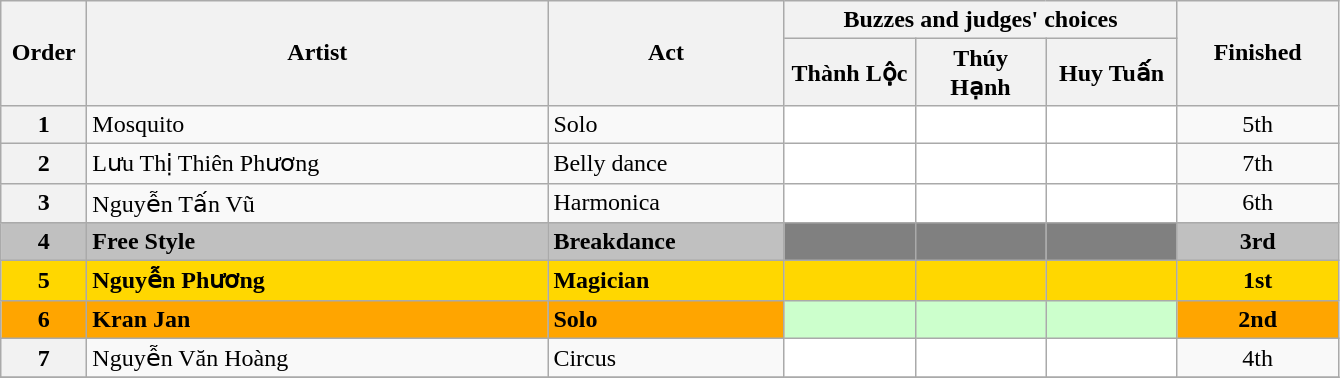<table class="wikitable">
<tr>
<th rowspan=2 width=50>Order</th>
<th rowspan=2 width=300>Artist</th>
<th rowspan=2 width=150>Act</th>
<th colspan=3 width=240>Buzzes and judges' choices</th>
<th rowspan=2 width=100>Finished</th>
</tr>
<tr>
<th width=80>Thành Lộc</th>
<th width=80>Thúy Hạnh</th>
<th width=80>Huy Tuấn</th>
</tr>
<tr>
<th>1</th>
<td>Mosquito</td>
<td>Solo</td>
<td align=center bgcolor=white></td>
<td align=center bgcolor=white></td>
<td align=center bgcolor=white></td>
<td align=center>5th</td>
</tr>
<tr>
<th>2</th>
<td>Lưu Thị Thiên Phương</td>
<td>Belly dance</td>
<td align=center bgcolor=white></td>
<td align=center bgcolor=white></td>
<td align=center bgcolor=white></td>
<td align=center>7th</td>
</tr>
<tr>
<th>3</th>
<td>Nguyễn Tấn Vũ</td>
<td>Harmonica</td>
<td align=center bgcolor=white></td>
<td align=center bgcolor=white></td>
<td align=center bgcolor=white></td>
<td align=center>6th</td>
</tr>
<tr>
<td align=center bgcolor=silver><strong>4</strong></td>
<td bgcolor=silver><strong>Free Style</strong></td>
<td bgcolor=silver><strong>Breakdance</strong></td>
<td align=center bgcolor=gray></td>
<td align=center bgcolor=gray></td>
<td align=center bgcolor=gray></td>
<td align=center bgcolor=silver><strong>3rd</strong></td>
</tr>
<tr>
<td align=center bgcolor=gold><strong>5</strong></td>
<td bgcolor=gold><strong>Nguyễn Phương</strong></td>
<td bgcolor=gold><strong>Magician</strong></td>
<td align=center bgcolor=gold></td>
<td align=center bgcolor=gold></td>
<td align=center bgcolor=gold></td>
<td align=center bgcolor=gold><strong>1st</strong></td>
</tr>
<tr>
<td align=center bgcolor=orange><strong>6</strong></td>
<td bgcolor=orange><strong>Kran Jan</strong></td>
<td bgcolor=orange><strong>Solo</strong></td>
<td align=center bgcolor="#cfc"></td>
<td align=center bgcolor="#cfc"></td>
<td align=center bgcolor="#cfc"></td>
<td align=center  bgcolor=orange><strong>2nd</strong></td>
</tr>
<tr>
<th>7</th>
<td>Nguyễn Văn Hoàng</td>
<td>Circus</td>
<td align=center bgcolor=white></td>
<td align=center bgcolor=white></td>
<td align=center bgcolor=white></td>
<td align=center>4th</td>
</tr>
<tr>
</tr>
</table>
